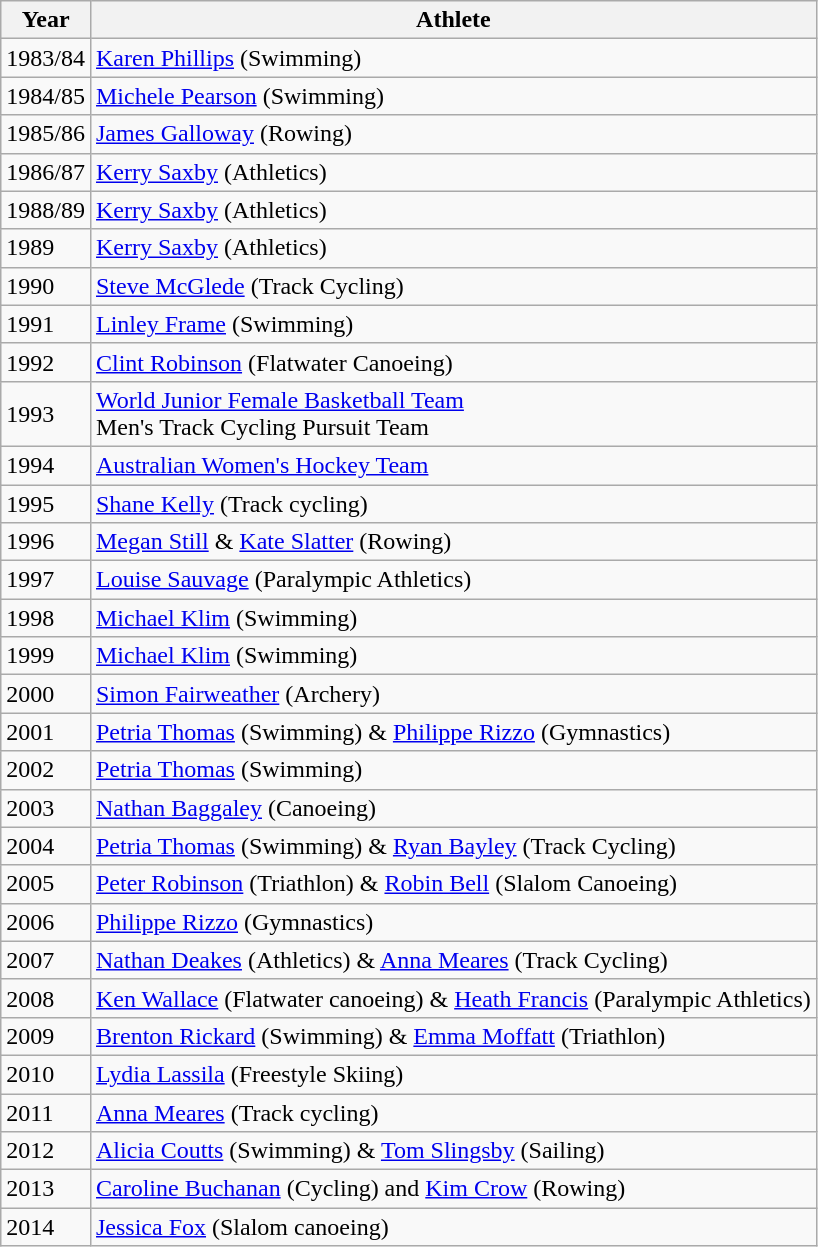<table class="wikitable">
<tr>
<th>Year</th>
<th>Athlete</th>
</tr>
<tr>
<td>1983/84</td>
<td><a href='#'>Karen Phillips</a> (Swimming)</td>
</tr>
<tr>
<td>1984/85</td>
<td><a href='#'>Michele Pearson</a> (Swimming)</td>
</tr>
<tr>
<td>1985/86</td>
<td><a href='#'>James Galloway</a> (Rowing)</td>
</tr>
<tr>
<td>1986/87</td>
<td><a href='#'>Kerry Saxby</a> (Athletics)</td>
</tr>
<tr>
<td>1988/89</td>
<td><a href='#'>Kerry Saxby</a> (Athletics)</td>
</tr>
<tr>
<td>1989</td>
<td><a href='#'>Kerry Saxby</a> (Athletics)</td>
</tr>
<tr>
<td>1990</td>
<td><a href='#'>Steve McGlede</a> (Track Cycling)</td>
</tr>
<tr>
<td>1991</td>
<td><a href='#'>Linley Frame</a> (Swimming)</td>
</tr>
<tr>
<td>1992</td>
<td><a href='#'>Clint Robinson</a> (Flatwater Canoeing)</td>
</tr>
<tr>
<td>1993</td>
<td><a href='#'>World Junior Female Basketball Team</a>  <br> Men's Track Cycling Pursuit Team</td>
</tr>
<tr>
<td>1994</td>
<td><a href='#'>Australian Women's Hockey Team</a></td>
</tr>
<tr>
<td>1995</td>
<td><a href='#'>Shane Kelly</a> (Track cycling)</td>
</tr>
<tr>
<td>1996</td>
<td><a href='#'>Megan Still</a> & <a href='#'>Kate Slatter</a> (Rowing)</td>
</tr>
<tr>
<td>1997</td>
<td><a href='#'>Louise Sauvage</a> (Paralympic Athletics)</td>
</tr>
<tr>
<td>1998</td>
<td><a href='#'>Michael Klim</a> (Swimming)</td>
</tr>
<tr>
<td>1999</td>
<td><a href='#'>Michael Klim</a> (Swimming)</td>
</tr>
<tr>
<td>2000</td>
<td><a href='#'>Simon Fairweather</a> (Archery)</td>
</tr>
<tr>
<td>2001</td>
<td><a href='#'>Petria Thomas</a> (Swimming) & <a href='#'>Philippe Rizzo</a> (Gymnastics)</td>
</tr>
<tr>
<td>2002</td>
<td><a href='#'>Petria Thomas</a> (Swimming)</td>
</tr>
<tr>
<td>2003</td>
<td><a href='#'>Nathan Baggaley</a> (Canoeing)</td>
</tr>
<tr>
<td>2004</td>
<td><a href='#'>Petria Thomas</a> (Swimming) & <a href='#'>Ryan Bayley</a> (Track Cycling)</td>
</tr>
<tr>
<td>2005</td>
<td><a href='#'>Peter Robinson</a> (Triathlon) & <a href='#'>Robin Bell</a> (Slalom Canoeing)</td>
</tr>
<tr>
<td>2006</td>
<td><a href='#'>Philippe Rizzo</a> (Gymnastics)</td>
</tr>
<tr>
<td>2007</td>
<td><a href='#'>Nathan Deakes</a> (Athletics) & <a href='#'>Anna Meares</a> (Track Cycling)</td>
</tr>
<tr>
<td>2008</td>
<td><a href='#'>Ken Wallace</a> (Flatwater canoeing) & <a href='#'>Heath Francis</a> (Paralympic Athletics)</td>
</tr>
<tr>
<td>2009</td>
<td><a href='#'>Brenton Rickard</a> (Swimming) & <a href='#'>Emma Moffatt</a> (Triathlon)</td>
</tr>
<tr>
<td>2010</td>
<td><a href='#'>Lydia Lassila</a> (Freestyle Skiing)</td>
</tr>
<tr>
<td>2011</td>
<td><a href='#'>Anna Meares</a> (Track cycling)</td>
</tr>
<tr>
<td>2012</td>
<td><a href='#'>Alicia Coutts</a> (Swimming) & <a href='#'>Tom Slingsby</a> (Sailing)</td>
</tr>
<tr>
<td>2013</td>
<td><a href='#'>Caroline Buchanan</a> (Cycling) and <a href='#'>Kim Crow</a> (Rowing)</td>
</tr>
<tr>
<td>2014</td>
<td><a href='#'>Jessica Fox</a> (Slalom canoeing)</td>
</tr>
</table>
